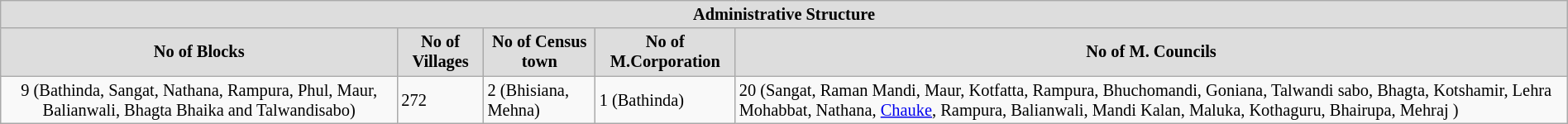<table class="wikitable" style="font-size:85%; border:#fff solid 1px; text-align:lcenter; margin-bottom:0; margin:1em auto 1em auto;">
<tr>
<th colspan=5 style="text-align:center; background:#ddd;">Administrative Structure</th>
</tr>
<tr>
<th style="text-align:center; background:#ddd;">No of Blocks</th>
<th style="text-align:center; background:#ddd;">No of Villages</th>
<th style="text-align:center; background:#ddd;">No of Census town</th>
<th style="text-align:center; background:#ddd;">No of M.Corporation</th>
<th style="text-align:center; background:#ddd;">No of M. Councils</th>
</tr>
<tr>
<td align=center>9 (Bathinda, Sangat, Nathana, Rampura, Phul, Maur, Balianwali, Bhagta Bhaika and Talwandisabo)</td>
<td align=left>272</td>
<td align=left>2 (Bhisiana, Mehna)</td>
<td>1 (Bathinda)</td>
<td align=left>20 (Sangat, Raman Mandi, Maur, Kotfatta, Rampura, Bhuchomandi, Goniana, Talwandi sabo, Bhagta, Kotshamir, Lehra Mohabbat, Nathana, <a href='#'>Chauke</a>, Rampura, Balianwali, Mandi Kalan, Maluka, Kothaguru, Bhairupa, Mehraj )</td>
</tr>
</table>
